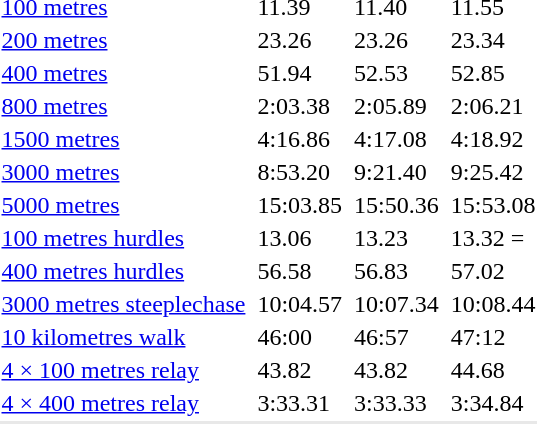<table>
<tr>
<td><a href='#'>100 metres</a></td>
<td></td>
<td>11.39</td>
<td></td>
<td>11.40</td>
<td></td>
<td>11.55</td>
</tr>
<tr>
<td><a href='#'>200 metres</a></td>
<td></td>
<td>23.26 </td>
<td></td>
<td>23.26</td>
<td></td>
<td>23.34</td>
</tr>
<tr>
<td><a href='#'>400 metres</a></td>
<td></td>
<td>51.94</td>
<td></td>
<td>52.53 </td>
<td></td>
<td>52.85 </td>
</tr>
<tr>
<td><a href='#'>800 metres</a></td>
<td></td>
<td>2:03.38</td>
<td></td>
<td>2:05.89</td>
<td></td>
<td>2:06.21</td>
</tr>
<tr>
<td><a href='#'>1500 metres</a></td>
<td></td>
<td>4:16.86 </td>
<td></td>
<td>4:17.08</td>
<td></td>
<td>4:18.92 </td>
</tr>
<tr>
<td><a href='#'>3000 metres</a></td>
<td></td>
<td>8:53.20</td>
<td></td>
<td>9:21.40 </td>
<td></td>
<td>9:25.42</td>
</tr>
<tr>
<td><a href='#'>5000 metres</a></td>
<td></td>
<td>15:03.85 </td>
<td></td>
<td>15:50.36 </td>
<td></td>
<td>15:53.08</td>
</tr>
<tr>
<td><a href='#'>100 metres hurdles</a></td>
<td></td>
<td>13.06 </td>
<td></td>
<td>13.23 </td>
<td></td>
<td>13.32 =</td>
</tr>
<tr>
<td><a href='#'>400 metres hurdles</a></td>
<td></td>
<td>56.58</td>
<td></td>
<td>56.83</td>
<td></td>
<td>57.02</td>
</tr>
<tr>
<td><a href='#'>3000 metres steeplechase</a></td>
<td></td>
<td>10:04.57 </td>
<td></td>
<td>10:07.34</td>
<td></td>
<td>10:08.44 </td>
</tr>
<tr>
<td><a href='#'>10 kilometres walk</a></td>
<td></td>
<td>46:00 </td>
<td></td>
<td>46:57</td>
<td></td>
<td>47:12 </td>
</tr>
<tr valign="top">
<td><a href='#'>4 × 100 metres relay</a></td>
<td></td>
<td>43.82 </td>
<td></td>
<td>43.82 </td>
<td></td>
<td>44.68 </td>
</tr>
<tr valign="top">
<td><a href='#'>4 × 400 metres relay</a></td>
<td></td>
<td>3:33.31 </td>
<td></td>
<td>3:33.33 </td>
<td></td>
<td>3:34.84 </td>
</tr>
<tr style="background:#e8e8e8;">
<td colspan=7></td>
</tr>
</table>
